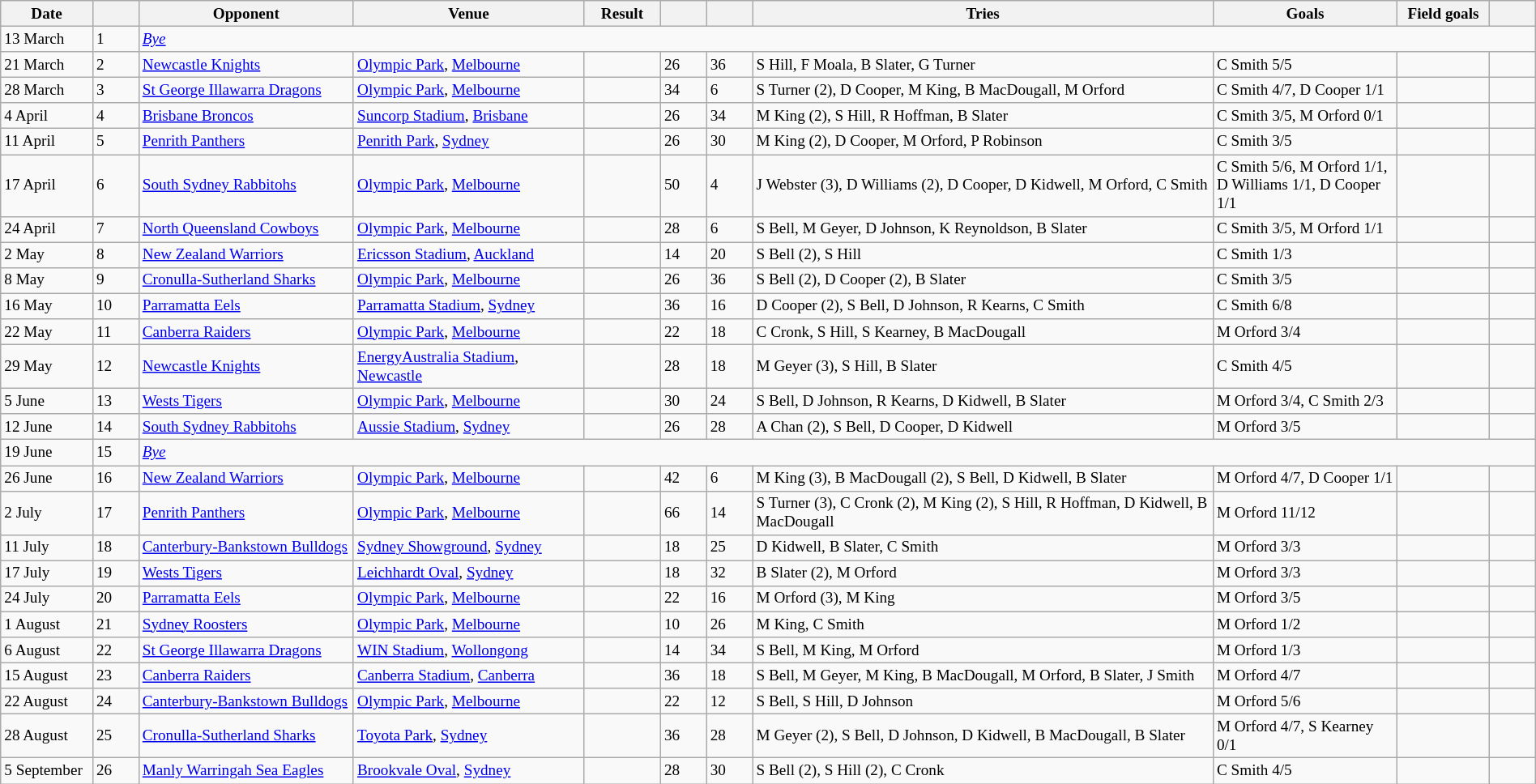<table class="wikitable"  style="font-size:80%; width:100%;">
<tr>
<th width="6%">Date</th>
<th width="3%"></th>
<th width="14%">Opponent</th>
<th width="15%">Venue</th>
<th width="5%">Result</th>
<th width="3%"></th>
<th width="3%"></th>
<th width="30%">Tries</th>
<th width="12%">Goals</th>
<th width="6%">Field goals</th>
<th width="3%"></th>
</tr>
<tr>
<td>13 March</td>
<td>1</td>
<td colspan="10"><em><a href='#'>Bye</a></em></td>
</tr>
<tr>
<td>21 March</td>
<td>2</td>
<td> <a href='#'>Newcastle Knights</a></td>
<td><a href='#'>Olympic Park</a>, <a href='#'>Melbourne</a></td>
<td></td>
<td>26</td>
<td>36</td>
<td>S Hill, F Moala, B Slater, G Turner</td>
<td>C Smith 5/5</td>
<td></td>
<td></td>
</tr>
<tr>
<td>28 March</td>
<td>3</td>
<td> <a href='#'>St George Illawarra Dragons</a></td>
<td><a href='#'>Olympic Park</a>, <a href='#'>Melbourne</a></td>
<td></td>
<td>34</td>
<td>6</td>
<td>S Turner (2), D Cooper, M King, B MacDougall, M Orford</td>
<td>C Smith 4/7, D Cooper 1/1</td>
<td></td>
<td></td>
</tr>
<tr>
<td>4 April</td>
<td>4</td>
<td> <a href='#'>Brisbane Broncos</a></td>
<td><a href='#'>Suncorp Stadium</a>, <a href='#'>Brisbane</a></td>
<td></td>
<td>26</td>
<td>34</td>
<td>M King (2), S Hill, R Hoffman, B Slater</td>
<td>C Smith 3/5, M Orford 0/1</td>
<td></td>
<td></td>
</tr>
<tr>
<td>11 April</td>
<td>5</td>
<td> <a href='#'>Penrith Panthers</a></td>
<td><a href='#'>Penrith Park</a>, <a href='#'>Sydney</a></td>
<td></td>
<td>26</td>
<td>30</td>
<td>M King (2), D Cooper, M Orford, P Robinson</td>
<td>C Smith 3/5</td>
<td></td>
<td></td>
</tr>
<tr>
<td>17 April</td>
<td>6</td>
<td> <a href='#'>South Sydney Rabbitohs</a></td>
<td><a href='#'>Olympic Park</a>, <a href='#'>Melbourne</a></td>
<td></td>
<td>50</td>
<td>4</td>
<td>J Webster (3), D Williams (2), D Cooper, D Kidwell, M Orford, C Smith</td>
<td>C Smith 5/6, M Orford 1/1, D Williams 1/1, D Cooper 1/1</td>
<td></td>
<td></td>
</tr>
<tr>
<td>24 April</td>
<td>7</td>
<td> <a href='#'>North Queensland Cowboys</a></td>
<td><a href='#'>Olympic Park</a>, <a href='#'>Melbourne</a></td>
<td></td>
<td>28</td>
<td>6</td>
<td>S Bell, M Geyer, D Johnson, K Reynoldson, B Slater</td>
<td>C Smith 3/5, M Orford 1/1</td>
<td></td>
<td></td>
</tr>
<tr>
<td>2 May</td>
<td>8</td>
<td> <a href='#'>New Zealand Warriors</a></td>
<td><a href='#'>Ericsson Stadium</a>, <a href='#'>Auckland</a></td>
<td></td>
<td>14</td>
<td>20</td>
<td>S Bell (2), S Hill</td>
<td>C Smith 1/3</td>
<td></td>
<td></td>
</tr>
<tr>
<td>8 May</td>
<td>9</td>
<td> <a href='#'>Cronulla-Sutherland Sharks</a></td>
<td><a href='#'>Olympic Park</a>, <a href='#'>Melbourne</a></td>
<td></td>
<td>26</td>
<td>36</td>
<td>S Bell (2), D Cooper (2), B Slater</td>
<td>C Smith 3/5</td>
<td></td>
<td></td>
</tr>
<tr>
<td>16 May</td>
<td>10</td>
<td> <a href='#'>Parramatta Eels</a></td>
<td><a href='#'>Parramatta Stadium</a>, <a href='#'>Sydney</a></td>
<td></td>
<td>36</td>
<td>16</td>
<td>D Cooper (2), S Bell, D Johnson, R Kearns, C Smith</td>
<td>C Smith 6/8</td>
<td></td>
<td></td>
</tr>
<tr>
<td>22 May</td>
<td>11</td>
<td> <a href='#'>Canberra Raiders</a></td>
<td><a href='#'>Olympic Park</a>, <a href='#'>Melbourne</a></td>
<td></td>
<td>22</td>
<td>18</td>
<td>C Cronk, S Hill, S Kearney, B MacDougall</td>
<td>M Orford 3/4</td>
<td></td>
<td></td>
</tr>
<tr>
<td>29 May</td>
<td>12</td>
<td> <a href='#'>Newcastle Knights</a></td>
<td><a href='#'>EnergyAustralia Stadium</a>, <a href='#'>Newcastle</a></td>
<td></td>
<td>28</td>
<td>18</td>
<td>M Geyer (3), S Hill, B Slater</td>
<td>C Smith 4/5</td>
<td></td>
<td></td>
</tr>
<tr>
<td>5 June</td>
<td>13</td>
<td> <a href='#'>Wests Tigers</a></td>
<td><a href='#'>Olympic Park</a>, <a href='#'>Melbourne</a></td>
<td></td>
<td>30</td>
<td>24</td>
<td>S Bell, D Johnson, R Kearns, D Kidwell, B Slater</td>
<td>M Orford 3/4, C Smith 2/3</td>
<td></td>
<td></td>
</tr>
<tr>
<td>12 June</td>
<td>14</td>
<td> <a href='#'>South Sydney Rabbitohs</a></td>
<td><a href='#'>Aussie Stadium</a>, <a href='#'>Sydney</a></td>
<td></td>
<td>26</td>
<td>28</td>
<td>A Chan (2), S Bell, D Cooper, D Kidwell</td>
<td>M Orford 3/5</td>
<td></td>
<td></td>
</tr>
<tr>
<td>19 June</td>
<td>15</td>
<td colspan="10"><em><a href='#'>Bye</a></em></td>
</tr>
<tr>
<td>26 June</td>
<td>16</td>
<td> <a href='#'>New Zealand Warriors</a></td>
<td><a href='#'>Olympic Park</a>, <a href='#'>Melbourne</a></td>
<td></td>
<td>42</td>
<td>6</td>
<td>M King (3), B MacDougall (2), S Bell, D Kidwell, B Slater</td>
<td>M Orford 4/7, D Cooper 1/1</td>
<td></td>
<td></td>
</tr>
<tr>
<td>2 July</td>
<td>17</td>
<td> <a href='#'>Penrith Panthers</a></td>
<td><a href='#'>Olympic Park</a>, <a href='#'>Melbourne</a></td>
<td></td>
<td>66</td>
<td>14</td>
<td>S Turner (3), C Cronk (2), M King (2), S Hill, R Hoffman, D Kidwell, B MacDougall</td>
<td>M Orford 11/12</td>
<td></td>
<td></td>
</tr>
<tr>
<td>11 July</td>
<td>18</td>
<td> <a href='#'>Canterbury-Bankstown Bulldogs</a></td>
<td><a href='#'>Sydney Showground</a>, <a href='#'>Sydney</a></td>
<td></td>
<td>18</td>
<td>25</td>
<td>D Kidwell, B Slater, C Smith</td>
<td>M Orford 3/3</td>
<td></td>
<td></td>
</tr>
<tr>
<td>17 July</td>
<td>19</td>
<td> <a href='#'>Wests Tigers</a></td>
<td><a href='#'>Leichhardt Oval</a>, <a href='#'>Sydney</a></td>
<td></td>
<td>18</td>
<td>32</td>
<td>B Slater (2), M Orford</td>
<td>M Orford 3/3</td>
<td></td>
<td></td>
</tr>
<tr>
<td>24 July</td>
<td>20</td>
<td> <a href='#'>Parramatta Eels</a></td>
<td><a href='#'>Olympic Park</a>, <a href='#'>Melbourne</a></td>
<td></td>
<td>22</td>
<td>16</td>
<td>M Orford (3), M King</td>
<td>M Orford 3/5</td>
<td></td>
<td></td>
</tr>
<tr>
<td>1 August</td>
<td>21</td>
<td> <a href='#'>Sydney Roosters</a></td>
<td><a href='#'>Olympic Park</a>, <a href='#'>Melbourne</a></td>
<td></td>
<td>10</td>
<td>26</td>
<td>M King, C Smith</td>
<td>M Orford 1/2</td>
<td></td>
<td></td>
</tr>
<tr>
<td>6 August</td>
<td>22</td>
<td> <a href='#'>St George Illawarra Dragons</a></td>
<td><a href='#'>WIN Stadium</a>, <a href='#'>Wollongong</a></td>
<td></td>
<td>14</td>
<td>34</td>
<td>S Bell, M King, M Orford</td>
<td>M Orford 1/3</td>
<td></td>
<td></td>
</tr>
<tr>
<td>15 August</td>
<td>23</td>
<td> <a href='#'>Canberra Raiders</a></td>
<td><a href='#'>Canberra Stadium</a>, <a href='#'>Canberra</a></td>
<td></td>
<td>36</td>
<td>18</td>
<td>S Bell, M Geyer, M King, B MacDougall, M Orford, B Slater, J Smith</td>
<td>M Orford 4/7</td>
<td></td>
<td></td>
</tr>
<tr>
<td>22 August</td>
<td>24</td>
<td> <a href='#'>Canterbury-Bankstown Bulldogs</a></td>
<td><a href='#'>Olympic Park</a>, <a href='#'>Melbourne</a></td>
<td></td>
<td>22</td>
<td>12</td>
<td>S Bell, S Hill, D Johnson</td>
<td>M Orford 5/6</td>
<td></td>
<td></td>
</tr>
<tr>
<td>28 August</td>
<td>25</td>
<td> <a href='#'>Cronulla-Sutherland Sharks</a></td>
<td><a href='#'>Toyota Park</a>, <a href='#'>Sydney</a></td>
<td></td>
<td>36</td>
<td>28</td>
<td>M Geyer (2), S Bell, D Johnson, D Kidwell, B MacDougall, B Slater</td>
<td>M Orford 4/7, S Kearney 0/1</td>
<td></td>
<td></td>
</tr>
<tr>
<td>5 September</td>
<td>26</td>
<td> <a href='#'>Manly Warringah Sea Eagles</a></td>
<td><a href='#'>Brookvale Oval</a>, <a href='#'>Sydney</a></td>
<td></td>
<td>28</td>
<td>30</td>
<td>S Bell (2), S Hill (2), C Cronk</td>
<td>C Smith 4/5</td>
<td></td>
<td></td>
</tr>
</table>
